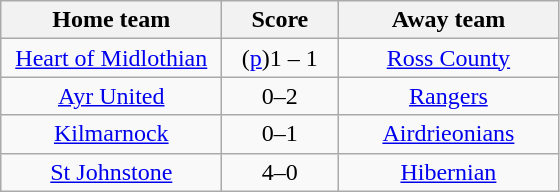<table class="wikitable" style="text-align: center">
<tr>
<th width=140>Home team</th>
<th width=70>Score</th>
<th width=140>Away team</th>
</tr>
<tr>
<td><a href='#'>Heart of Midlothian</a></td>
<td>(<a href='#'>p</a>)1 – 1</td>
<td><a href='#'>Ross County</a></td>
</tr>
<tr>
<td><a href='#'>Ayr United</a></td>
<td>0–2</td>
<td><a href='#'>Rangers</a></td>
</tr>
<tr>
<td><a href='#'>Kilmarnock</a></td>
<td>0–1</td>
<td><a href='#'>Airdrieonians</a></td>
</tr>
<tr>
<td><a href='#'>St Johnstone</a></td>
<td>4–0</td>
<td><a href='#'>Hibernian</a></td>
</tr>
</table>
